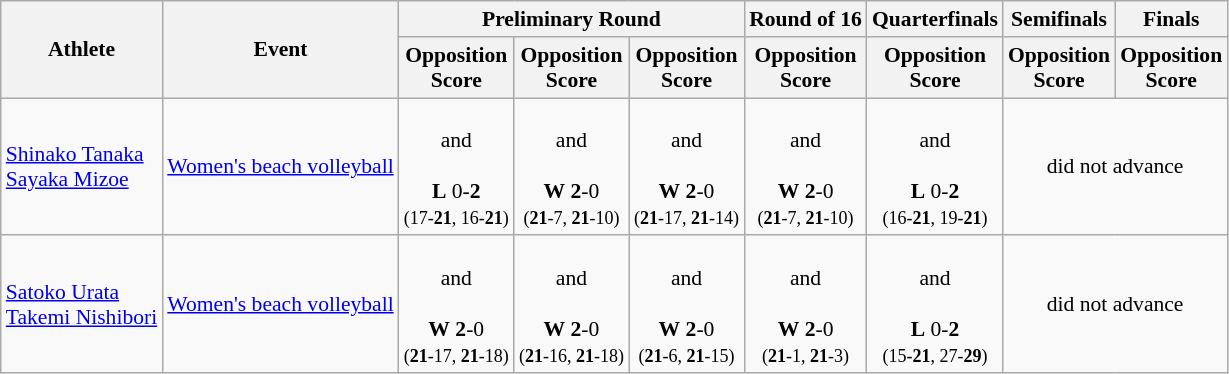<table class="wikitable" border="1" style="font-size:90%">
<tr>
<th rowspan=2>Athlete</th>
<th rowspan=2>Event</th>
<th colspan=3>Preliminary Round</th>
<th>Round of 16</th>
<th>Quarterfinals</th>
<th>Semifinals</th>
<th>Finals</th>
</tr>
<tr>
<th>Opposition<br>Score</th>
<th>Opposition<br>Score</th>
<th>Opposition<br>Score</th>
<th>Opposition<br>Score</th>
<th>Opposition<br>Score</th>
<th>Opposition<br>Score</th>
<th>Opposition<br>Score</th>
</tr>
<tr>
<td><a href='#'>Shinako Tanaka</a> <br> <a href='#'>Sayaka Mizoe</a></td>
<td><a href='#'>Women's beach volleyball</a></td>
<td align=center><br>and<br><br><strong>L</strong> 0-<strong>2</strong><br><small>(17-<strong>21</strong>, 16-<strong>21</strong>)</small></td>
<td align=center><br>and<br><br><strong>W</strong> <strong>2</strong>-0<br><small>(<strong>21</strong>-7, <strong>21</strong>-10)</small></td>
<td align=center><br>and<br><br><strong>W</strong> <strong>2</strong>-0<br><small>(<strong>21</strong>-17, <strong>21</strong>-14)</small></td>
<td align=center><br>and<br><br><strong>W</strong> <strong>2</strong>-0<br><small>(<strong>21</strong>-7, <strong>21</strong>-10)</small></td>
<td align=center><br>and<br><br><strong>L</strong> 0-<strong>2</strong><br><small>(16-<strong>21</strong>, 19-<strong>21</strong>)</small></td>
<td align=center colspan="7">did not advance</td>
</tr>
<tr>
<td><a href='#'>Satoko Urata</a> <br> <a href='#'>Takemi Nishibori</a></td>
<td><a href='#'>Women's beach volleyball</a></td>
<td align=center><br>and<br><br><strong>W</strong> <strong>2</strong>-0<br><small>(<strong>21</strong>-17, <strong>21</strong>-18)</small></td>
<td align=center><br>and<br><br><strong>W</strong> <strong>2</strong>-0<br><small>(<strong>21</strong>-16, <strong>21</strong>-18)</small></td>
<td align=center><br>and<br><br><strong>W</strong> <strong>2</strong>-0<br><small>(<strong>21</strong>-6, <strong>21</strong>-15)</small></td>
<td align=center><br>and<br><br><strong>W</strong> <strong>2</strong>-0<br><small>(<strong>21</strong>-1, <strong>21</strong>-3)</small></td>
<td align=center><br>and<br><br><strong>L</strong> 0-<strong>2</strong><br><small>(15-<strong>21</strong>, 27-<strong>29</strong>)</small></td>
<td align=center colspan="7">did not advance</td>
</tr>
</table>
